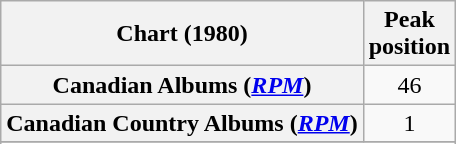<table class="wikitable sortable plainrowheaders" style="text-align:center">
<tr>
<th scope="col">Chart (1980)</th>
<th scope="col">Peak<br> position</th>
</tr>
<tr>
<th scope="row">Canadian Albums (<em><a href='#'>RPM</a></em>)</th>
<td>46</td>
</tr>
<tr>
<th scope="row">Canadian Country Albums (<em><a href='#'>RPM</a></em>)</th>
<td>1</td>
</tr>
<tr>
</tr>
<tr>
</tr>
</table>
